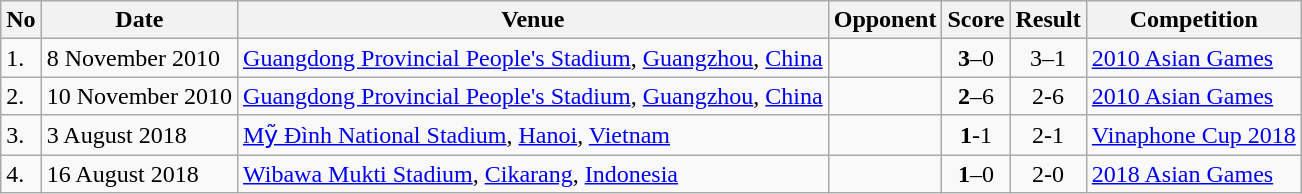<table class="wikitable" style="font-size:100%;">
<tr>
<th>No</th>
<th>Date</th>
<th>Venue</th>
<th>Opponent</th>
<th>Score</th>
<th>Result</th>
<th>Competition</th>
</tr>
<tr>
<td>1.</td>
<td>8 November 2010</td>
<td><a href='#'>Guangdong Provincial People's Stadium</a>, <a href='#'>Guangzhou</a>, <a href='#'>China</a></td>
<td></td>
<td align=center><strong>3</strong>–0</td>
<td align=center>3–1</td>
<td><a href='#'>2010 Asian Games</a></td>
</tr>
<tr>
<td>2.</td>
<td>10 November 2010</td>
<td><a href='#'>Guangdong Provincial People's Stadium</a>, <a href='#'>Guangzhou</a>, <a href='#'>China</a></td>
<td></td>
<td align=center><strong>2</strong>–6</td>
<td align=center>2-6</td>
<td><a href='#'>2010 Asian Games</a></td>
</tr>
<tr>
<td>3.</td>
<td>3 August 2018</td>
<td><a href='#'>Mỹ Đình National Stadium</a>, <a href='#'>Hanoi</a>, <a href='#'>Vietnam</a></td>
<td></td>
<td align=center><strong>1</strong>-1</td>
<td align=center>2-1</td>
<td><a href='#'>Vinaphone Cup 2018</a></td>
</tr>
<tr>
<td>4.</td>
<td>16 August 2018</td>
<td><a href='#'>Wibawa Mukti Stadium</a>, <a href='#'>Cikarang</a>, <a href='#'>Indonesia</a></td>
<td></td>
<td align=center><strong>1</strong>–0</td>
<td align=center>2-0</td>
<td><a href='#'>2018 Asian Games</a></td>
</tr>
</table>
